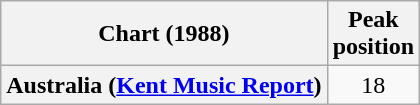<table class="wikitable plainrowheaders">
<tr>
<th scope="col">Chart (1988)</th>
<th scope="col">Peak<br>position</th>
</tr>
<tr>
<th scope="row">Australia (<a href='#'>Kent Music Report</a>)</th>
<td align="center">18</td>
</tr>
</table>
